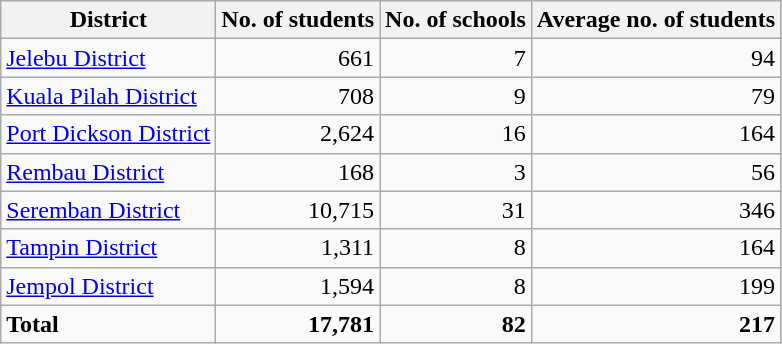<table class="wikitable sortable">
<tr>
<th>District</th>
<th>No. of students</th>
<th>No. of schools</th>
<th>Average no. of students</th>
</tr>
<tr>
<td><a href='#'>Jelebu District</a></td>
<td style="text-align:right;">661</td>
<td style="text-align:right;">7</td>
<td style="text-align:right;">94</td>
</tr>
<tr>
<td><a href='#'>Kuala Pilah District</a></td>
<td style="text-align:right;">708</td>
<td style="text-align:right;">9</td>
<td style="text-align:right;">79</td>
</tr>
<tr>
<td><a href='#'>Port Dickson District</a></td>
<td style="text-align:right;">2,624</td>
<td style="text-align:right;">16</td>
<td style="text-align:right;">164</td>
</tr>
<tr>
<td><a href='#'>Rembau District</a></td>
<td style="text-align:right;">168</td>
<td style="text-align:right;">3</td>
<td style="text-align:right;">56</td>
</tr>
<tr>
<td><a href='#'>Seremban District</a></td>
<td style="text-align:right;">10,715</td>
<td style="text-align:right;">31</td>
<td style="text-align:right;">346</td>
</tr>
<tr>
<td><a href='#'>Tampin District</a></td>
<td style="text-align:right;">1,311</td>
<td style="text-align:right;">8</td>
<td style="text-align:right;">164</td>
</tr>
<tr>
<td><a href='#'>Jempol District</a></td>
<td style="text-align:right;">1,594</td>
<td style="text-align:right;">8</td>
<td style="text-align:right;">199</td>
</tr>
<tr>
<td><strong>Total</strong></td>
<td style="text-align:right;"><strong>17,781</strong></td>
<td style="text-align:right;"><strong>82</strong></td>
<td style="text-align:right;"><strong>217</strong></td>
</tr>
</table>
